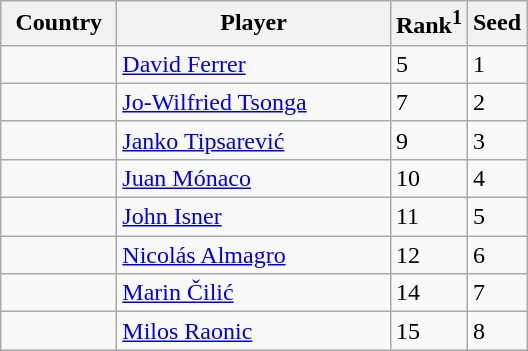<table class="sortable wikitable">
<tr>
<th width="70">Country</th>
<th width="175">Player</th>
<th>Rank<sup>1</sup></th>
<th>Seed</th>
</tr>
<tr>
<td></td>
<td><a href='#'>David Ferrer</a></td>
<td>5</td>
<td>1</td>
</tr>
<tr>
<td></td>
<td><a href='#'>Jo-Wilfried Tsonga</a></td>
<td>7</td>
<td>2</td>
</tr>
<tr>
<td></td>
<td><a href='#'>Janko Tipsarević</a></td>
<td>9</td>
<td>3</td>
</tr>
<tr>
<td></td>
<td><a href='#'>Juan Mónaco</a></td>
<td>10</td>
<td>4</td>
</tr>
<tr>
<td></td>
<td><a href='#'>John Isner</a></td>
<td>11</td>
<td>5</td>
</tr>
<tr>
<td></td>
<td><a href='#'>Nicolás Almagro</a></td>
<td>12</td>
<td>6</td>
</tr>
<tr>
<td></td>
<td><a href='#'>Marin Čilić</a></td>
<td>14</td>
<td>7</td>
</tr>
<tr>
<td></td>
<td><a href='#'>Milos Raonic</a></td>
<td>15</td>
<td>8</td>
</tr>
</table>
